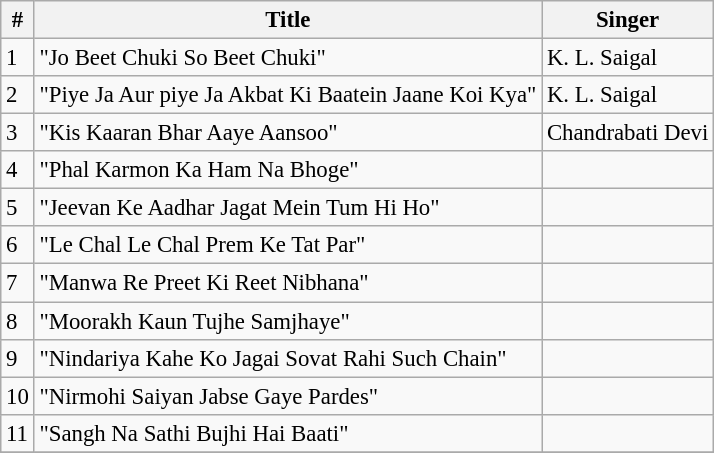<table class="wikitable" style="font-size:95%;">
<tr>
<th>#</th>
<th>Title</th>
<th>Singer</th>
</tr>
<tr>
<td>1</td>
<td>"Jo Beet Chuki So Beet Chuki"</td>
<td>K. L. Saigal</td>
</tr>
<tr>
<td>2</td>
<td>"Piye Ja Aur piye Ja Akbat Ki Baatein Jaane Koi Kya"</td>
<td>K. L. Saigal</td>
</tr>
<tr>
<td>3</td>
<td>"Kis Kaaran Bhar Aaye Aansoo"</td>
<td>Chandrabati Devi</td>
</tr>
<tr>
<td>4</td>
<td>"Phal Karmon Ka Ham Na Bhoge"</td>
<td></td>
</tr>
<tr>
<td>5</td>
<td>"Jeevan Ke Aadhar Jagat Mein Tum Hi Ho"</td>
<td></td>
</tr>
<tr>
<td>6</td>
<td>"Le Chal Le Chal Prem Ke Tat Par"</td>
<td></td>
</tr>
<tr>
<td>7</td>
<td>"Manwa Re Preet Ki Reet Nibhana"</td>
<td></td>
</tr>
<tr>
<td>8</td>
<td>"Moorakh Kaun Tujhe Samjhaye"</td>
<td></td>
</tr>
<tr>
<td>9</td>
<td>"Nindariya Kahe Ko Jagai Sovat Rahi Such Chain"</td>
<td></td>
</tr>
<tr>
<td>10</td>
<td>"Nirmohi Saiyan Jabse Gaye Pardes"</td>
<td></td>
</tr>
<tr>
<td>11</td>
<td>"Sangh Na Sathi Bujhi Hai Baati"</td>
<td></td>
</tr>
<tr>
</tr>
</table>
